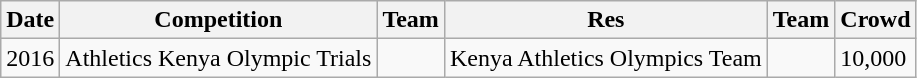<table class="wikitable">
<tr>
<th>Date</th>
<th>Competition</th>
<th>Team</th>
<th>Res</th>
<th>Team</th>
<th>Crowd</th>
</tr>
<tr>
<td>2016</td>
<td>Athletics Kenya Olympic Trials</td>
<td></td>
<td align=center>Kenya Athletics Olympics Team</td>
<td></td>
<td>10,000</td>
</tr>
</table>
